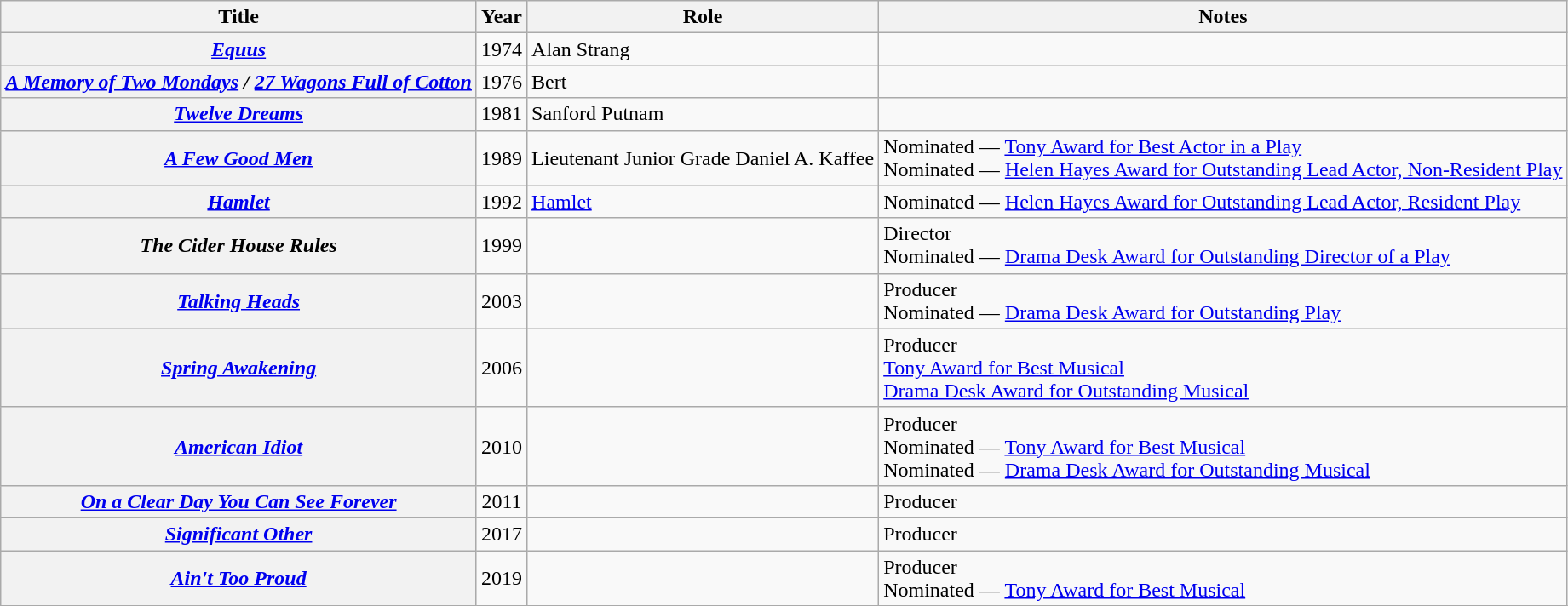<table class="wikitable sortable plainrowheaders">
<tr>
<th scope="col">Title</th>
<th scope="col">Year</th>
<th scope="col">Role</th>
<th scope="col" class="unsortable">Notes</th>
</tr>
<tr>
<th scope="row"><em><a href='#'>Equus</a></em></th>
<td style="text-align:center;">1974</td>
<td>Alan Strang</td>
<td></td>
</tr>
<tr>
<th scope="row"><em><a href='#'>A Memory of Two Mondays</a> / <a href='#'>27 Wagons Full of Cotton</a></em></th>
<td style="text-align:center;">1976</td>
<td>Bert</td>
<td></td>
</tr>
<tr>
<th scope="row"><em><a href='#'>Twelve Dreams</a></em></th>
<td style="text-align:center;">1981</td>
<td>Sanford Putnam</td>
<td></td>
</tr>
<tr>
<th scope="row"><em><a href='#'>A Few Good Men</a></em></th>
<td style="text-align:center;">1989</td>
<td>Lieutenant Junior Grade Daniel A. Kaffee</td>
<td>Nominated — <a href='#'>Tony Award for Best Actor in a Play</a><br>Nominated — <a href='#'>Helen Hayes Award for Outstanding Lead Actor, Non-Resident Play</a></td>
</tr>
<tr>
<th scope="row"><em><a href='#'>Hamlet</a></em></th>
<td style="text-align:center;">1992</td>
<td><a href='#'>Hamlet</a></td>
<td>Nominated — <a href='#'>Helen Hayes Award for Outstanding Lead Actor, Resident Play</a></td>
</tr>
<tr>
<th scope="row"><em>The Cider House Rules</em></th>
<td style="text-align:center;">1999</td>
<td></td>
<td>Director<br>Nominated — <a href='#'>Drama Desk Award for Outstanding Director of a Play</a></td>
</tr>
<tr>
<th scope="row"><em><a href='#'>Talking Heads</a></em></th>
<td style="text-align:center;">2003</td>
<td></td>
<td>Producer<br>Nominated — <a href='#'>Drama Desk Award for Outstanding Play</a></td>
</tr>
<tr>
<th scope="row"><em><a href='#'>Spring Awakening</a></em></th>
<td style="text-align:center;">2006</td>
<td></td>
<td>Producer<br><a href='#'>Tony Award for Best Musical</a><br><a href='#'>Drama Desk Award for Outstanding Musical</a></td>
</tr>
<tr>
<th scope="row"><em><a href='#'>American Idiot</a></em></th>
<td style="text-align:center;">2010</td>
<td></td>
<td>Producer<br>Nominated — <a href='#'>Tony Award for Best Musical</a><br>Nominated — <a href='#'>Drama Desk Award for Outstanding Musical</a></td>
</tr>
<tr>
<th scope="row"><em><a href='#'>On a Clear Day You Can See Forever</a></em></th>
<td style="text-align:center;">2011</td>
<td></td>
<td>Producer</td>
</tr>
<tr>
<th scope="row"><em><a href='#'>Significant Other</a></em></th>
<td style="text-align:center;">2017</td>
<td></td>
<td>Producer</td>
</tr>
<tr>
<th scope="row"><em><a href='#'>Ain't Too Proud</a></em></th>
<td style="text-align:center;">2019</td>
<td></td>
<td>Producer<br>Nominated — <a href='#'>Tony Award for Best Musical</a></td>
</tr>
<tr>
</tr>
</table>
